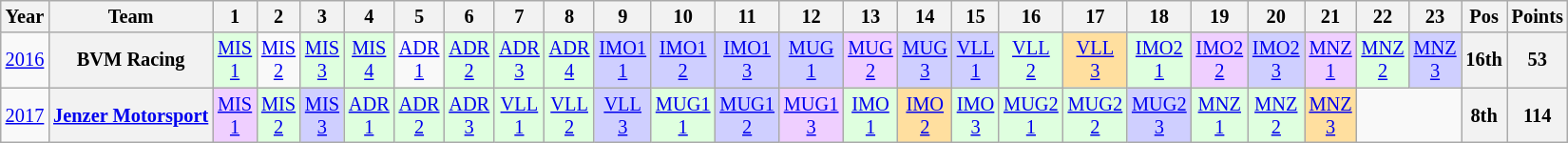<table class="wikitable" style="text-align:center; font-size:85%">
<tr>
<th>Year</th>
<th>Team</th>
<th>1</th>
<th>2</th>
<th>3</th>
<th>4</th>
<th>5</th>
<th>6</th>
<th>7</th>
<th>8</th>
<th>9</th>
<th>10</th>
<th>11</th>
<th>12</th>
<th>13</th>
<th>14</th>
<th>15</th>
<th>16</th>
<th>17</th>
<th>18</th>
<th>19</th>
<th>20</th>
<th>21</th>
<th>22</th>
<th>23</th>
<th>Pos</th>
<th>Points</th>
</tr>
<tr>
<td><a href='#'>2016</a></td>
<th nowrap>BVM Racing</th>
<td style="background:#DFFFDF;"><a href='#'>MIS<br>1</a><br></td>
<td><a href='#'>MIS<br>2</a></td>
<td style="background:#DFFFDF;"><a href='#'>MIS<br>3</a><br></td>
<td style="background:#DFFFDF;"><a href='#'>MIS<br>4</a><br></td>
<td><a href='#'>ADR<br>1</a></td>
<td style="background:#DFFFDF;"><a href='#'>ADR<br>2</a><br></td>
<td style="background:#DFFFDF;"><a href='#'>ADR<br>3</a><br></td>
<td style="background:#DFFFDF;"><a href='#'>ADR<br>4</a><br></td>
<td style="background:#CFCFFF;"><a href='#'>IMO1<br>1</a><br></td>
<td style="background:#CFCFFF;"><a href='#'>IMO1<br>2</a><br></td>
<td style="background:#CFCFFF;"><a href='#'>IMO1<br>3</a><br></td>
<td style="background:#CFCFFF;"><a href='#'>MUG<br>1</a><br></td>
<td style="background:#EFCFFF;"><a href='#'>MUG<br>2</a><br></td>
<td style="background:#CFCFFF;"><a href='#'>MUG<br>3</a><br></td>
<td style="background:#CFCFFF;"><a href='#'>VLL<br>1</a><br></td>
<td style="background:#DFFFDF;"><a href='#'>VLL<br>2</a><br></td>
<td style="background:#FFDF9F;"><a href='#'>VLL<br>3</a><br></td>
<td style="background:#DFFFDF;"><a href='#'>IMO2<br>1</a><br></td>
<td style="background:#EFCFFF;"><a href='#'>IMO2<br>2</a><br></td>
<td style="background:#CFCFFF;"><a href='#'>IMO2<br>3</a><br></td>
<td style="background:#EFCFFF;"><a href='#'>MNZ<br>1</a><br></td>
<td style="background:#DFFFDF;"><a href='#'>MNZ<br>2</a><br></td>
<td style="background:#CFCFFF;"><a href='#'>MNZ<br>3</a><br></td>
<th>16th</th>
<th>53</th>
</tr>
<tr>
<td><a href='#'>2017</a></td>
<th nowrap><a href='#'>Jenzer Motorsport</a></th>
<td style="background:#EFCFFF;"><a href='#'>MIS<br>1</a><br></td>
<td style="background:#DFFFDF;"><a href='#'>MIS<br>2</a><br></td>
<td style="background:#CFCFFF;"><a href='#'>MIS<br>3</a><br></td>
<td style="background:#DFFFDF;"><a href='#'>ADR<br>1</a><br></td>
<td style="background:#DFFFDF;"><a href='#'>ADR<br>2</a><br></td>
<td style="background:#DFFFDF;"><a href='#'>ADR<br>3</a><br></td>
<td style="background:#DFFFDF;"><a href='#'>VLL<br>1</a><br></td>
<td style="background:#DFFFDF;"><a href='#'>VLL<br>2</a><br></td>
<td style="background:#CFCFFF;"><a href='#'>VLL<br>3</a><br></td>
<td style="background:#DFFFDF;"><a href='#'>MUG1<br>1</a><br></td>
<td style="background:#CFCFFF;"><a href='#'>MUG1<br>2</a><br></td>
<td style="background:#EFCFFF;"><a href='#'>MUG1<br>3</a><br></td>
<td style="background:#DFFFDF;"><a href='#'>IMO<br>1</a><br></td>
<td style="background:#FFDF9F;"><a href='#'>IMO<br>2</a><br></td>
<td style="background:#DFFFDF;"><a href='#'>IMO<br>3</a><br></td>
<td style="background:#DFFFDF;"><a href='#'>MUG2<br>1</a><br></td>
<td style="background:#DFFFDF;"><a href='#'>MUG2<br>2</a><br></td>
<td style="background:#CFCFFF;"><a href='#'>MUG2<br>3</a><br></td>
<td style="background:#DFFFDF;"><a href='#'>MNZ<br>1</a><br></td>
<td style="background:#DFFFDF;"><a href='#'>MNZ<br>2</a><br></td>
<td style="background:#FFDF9F;"><a href='#'>MNZ<br>3</a><br></td>
<td colspan=2></td>
<th>8th</th>
<th>114</th>
</tr>
</table>
